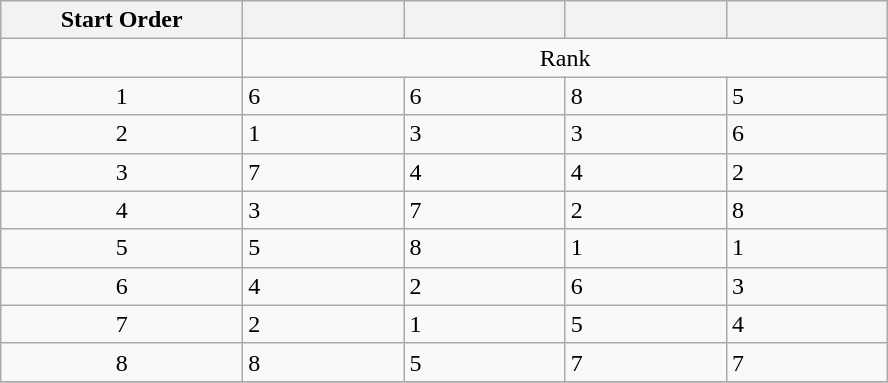<table class="wikitable">
<tr>
<th width="15%">Start Order</th>
<th width="10%"></th>
<th width="10%"></th>
<th width="10%"></th>
<th width="10%"></th>
</tr>
<tr>
<td></td>
<td colspan=4 align=center>Rank</td>
</tr>
<tr>
<td align=center>1</td>
<td>6</td>
<td>6</td>
<td>8</td>
<td>5</td>
</tr>
<tr>
<td align=center>2</td>
<td>1</td>
<td>3</td>
<td>3</td>
<td>6</td>
</tr>
<tr>
<td align=center>3</td>
<td>7</td>
<td>4</td>
<td>4</td>
<td>2</td>
</tr>
<tr>
<td align=center>4</td>
<td>3</td>
<td>7</td>
<td>2</td>
<td>8</td>
</tr>
<tr>
<td align=center>5</td>
<td>5</td>
<td>8</td>
<td>1</td>
<td>1</td>
</tr>
<tr>
<td align=center>6</td>
<td>4</td>
<td>2</td>
<td>6</td>
<td>3</td>
</tr>
<tr>
<td align=center>7</td>
<td>2</td>
<td>1</td>
<td>5</td>
<td>4</td>
</tr>
<tr>
<td align=center>8</td>
<td>8</td>
<td>5</td>
<td>7</td>
<td>7</td>
</tr>
<tr>
</tr>
</table>
